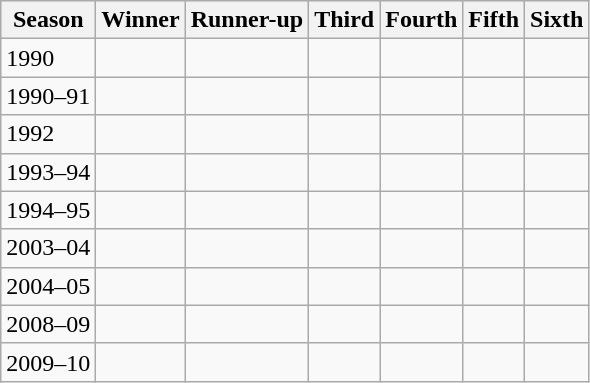<table class="wikitable">
<tr style="background:#efefef;">
<th>Season</th>
<th>Winner</th>
<th>Runner-up</th>
<th>Third</th>
<th>Fourth</th>
<th>Fifth</th>
<th>Sixth</th>
</tr>
<tr>
<td>1990</td>
<td style=></td>
<td style=></td>
<td style=></td>
<td style=></td>
<td style=></td>
<td></td>
</tr>
<tr>
<td>1990–91</td>
<td style=></td>
<td style=></td>
<td style=></td>
<td style=></td>
<td style=></td>
<td></td>
</tr>
<tr>
<td>1992</td>
<td style=></td>
<td style=></td>
<td style=></td>
<td style=></td>
<td style=></td>
<td></td>
</tr>
<tr>
<td>1993–94</td>
<td style=></td>
<td style=></td>
<td style=></td>
<td style=></td>
<td style=></td>
<td></td>
</tr>
<tr>
<td>1994–95</td>
<td style=></td>
<td style=></td>
<td style=></td>
<td style=></td>
<td style=></td>
<td></td>
</tr>
<tr>
<td>2003–04</td>
<td style=></td>
<td style=></td>
<td style=></td>
<td style=></td>
<td style=></td>
<td></td>
</tr>
<tr>
<td>2004–05</td>
<td style=></td>
<td style=></td>
<td style=></td>
<td style=></td>
<td style=></td>
<td></td>
</tr>
<tr>
<td>2008–09</td>
<td style=></td>
<td style=></td>
<td style=></td>
<td style=></td>
<td style=></td>
<td></td>
</tr>
<tr>
<td>2009–10</td>
<td style=></td>
<td style=></td>
<td style=></td>
<td style=></td>
<td style=></td>
<td></td>
</tr>
</table>
